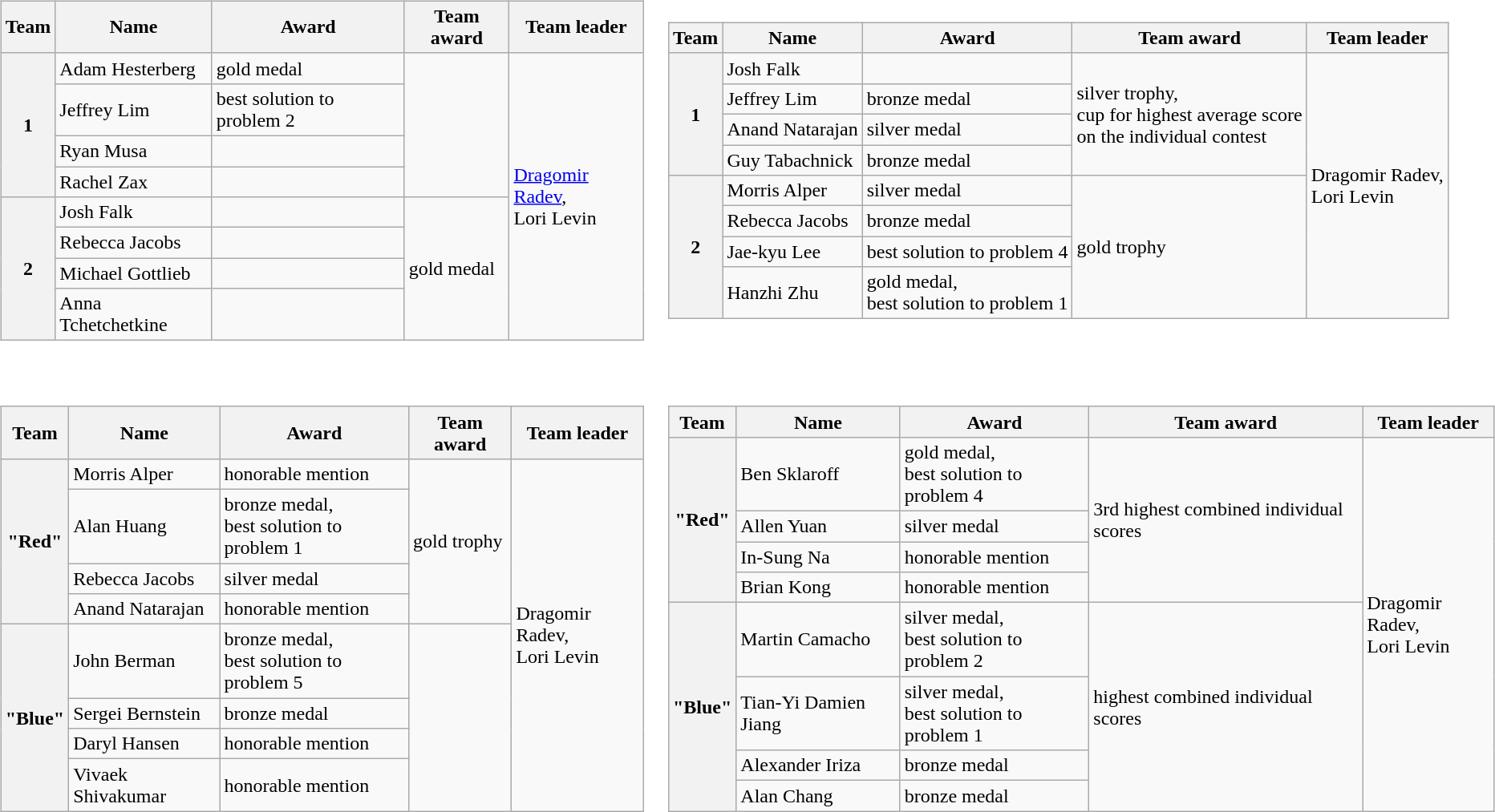<table>
<tr>
<td><br><table class="wikitable">
<tr>
<th>Team</th>
<th>Name</th>
<th>Award</th>
<th>Team award</th>
<th>Team leader</th>
</tr>
<tr>
<th rowspan=4 valign="middle">1</th>
<td>Adam Hesterberg</td>
<td>gold medal</td>
<td rowspan=4 valign="middle"></td>
<td rowspan="8" valign="middle"><a href='#'>Dragomir Radev</a>,<br>Lori Levin</td>
</tr>
<tr>
<td>Jeffrey Lim</td>
<td>best solution to problem 2</td>
</tr>
<tr>
<td>Ryan Musa</td>
<td></td>
</tr>
<tr>
<td>Rachel Zax</td>
<td></td>
</tr>
<tr>
<th rowspan=4 valign="middle">2</th>
<td>Josh Falk</td>
<td></td>
<td rowspan=4 valign="middle">gold medal</td>
</tr>
<tr>
<td>Rebecca Jacobs</td>
<td></td>
</tr>
<tr>
<td>Michael Gottlieb</td>
<td></td>
</tr>
<tr>
<td>Anna Tchetchetkine</td>
<td></td>
</tr>
</table>
</td>
<td><br><table class="wikitable">
<tr>
<th>Team</th>
<th>Name</th>
<th>Award</th>
<th>Team award</th>
<th>Team leader</th>
</tr>
<tr>
<th rowspan=4 valign="middle">1</th>
<td>Josh Falk</td>
<td></td>
<td rowspan=4 valign="middle">silver trophy,<br>cup for highest average score<br>on the individual contest</td>
<td rowspan="8" valign="middle">Dragomir Radev,<br>Lori Levin</td>
</tr>
<tr>
<td>Jeffrey Lim</td>
<td>bronze medal</td>
</tr>
<tr>
<td>Anand Natarajan</td>
<td>silver medal</td>
</tr>
<tr>
<td>Guy Tabachnick</td>
<td>bronze medal</td>
</tr>
<tr>
<th rowspan=4 valign="middle">2</th>
<td>Morris Alper</td>
<td>silver medal</td>
<td rowspan=4 valign="middle">gold trophy</td>
</tr>
<tr>
<td>Rebecca Jacobs</td>
<td>bronze medal</td>
</tr>
<tr>
<td>Jae-kyu Lee</td>
<td>best solution to problem 4</td>
</tr>
<tr>
<td>Hanzhi Zhu</td>
<td>gold medal,<br>best solution to problem 1</td>
</tr>
</table>
</td>
</tr>
<tr>
<td><br><table class="wikitable">
<tr>
<th>Team</th>
<th>Name</th>
<th>Award</th>
<th>Team award</th>
<th>Team leader</th>
</tr>
<tr>
<th rowspan=4 valign="middle">"Red"</th>
<td>Morris Alper</td>
<td>honorable mention</td>
<td rowspan=4 valign="middle">gold trophy</td>
<td rowspan="8" valign="middle">Dragomir Radev,<br>Lori Levin</td>
</tr>
<tr>
<td>Alan Huang</td>
<td>bronze medal,<br>best solution to problem 1</td>
</tr>
<tr>
<td>Rebecca Jacobs</td>
<td>silver medal</td>
</tr>
<tr>
<td>Anand Natarajan</td>
<td>honorable mention</td>
</tr>
<tr>
<th rowspan=4 valign="middle">"Blue"</th>
<td>John Berman</td>
<td>bronze medal,<br>best solution to problem 5</td>
<td rowspan=4 valign="middle"></td>
</tr>
<tr>
<td>Sergei Bernstein</td>
<td>bronze medal</td>
</tr>
<tr>
<td>Daryl Hansen</td>
<td>honorable mention</td>
</tr>
<tr>
<td>Vivaek Shivakumar</td>
<td>honorable mention</td>
</tr>
</table>
</td>
<td><br><table class="wikitable">
<tr>
<th>Team</th>
<th>Name</th>
<th>Award</th>
<th>Team award</th>
<th>Team leader</th>
</tr>
<tr>
<th rowspan=4 valign="middle">"Red"</th>
<td>Ben Sklaroff</td>
<td>gold medal,<br>best solution to problem 4</td>
<td rowspan=4 valign="middle">3rd highest combined individual scores</td>
<td rowspan="8" valign="middle">Dragomir Radev,<br>Lori Levin</td>
</tr>
<tr>
<td>Allen Yuan</td>
<td>silver medal</td>
</tr>
<tr>
<td>In-Sung Na</td>
<td>honorable mention</td>
</tr>
<tr>
<td>Brian Kong</td>
<td>honorable mention</td>
</tr>
<tr>
<th rowspan=4 valign="middle">"Blue"</th>
<td>Martin Camacho</td>
<td>silver medal,<br>best solution to problem 2</td>
<td rowspan=4 valign="middle">highest combined individual scores</td>
</tr>
<tr>
<td>Tian-Yi Damien Jiang</td>
<td>silver medal,<br>best solution to problem 1</td>
</tr>
<tr>
<td>Alexander Iriza</td>
<td>bronze medal</td>
</tr>
<tr>
<td>Alan Chang</td>
<td>bronze medal</td>
</tr>
</table>
</td>
</tr>
</table>
